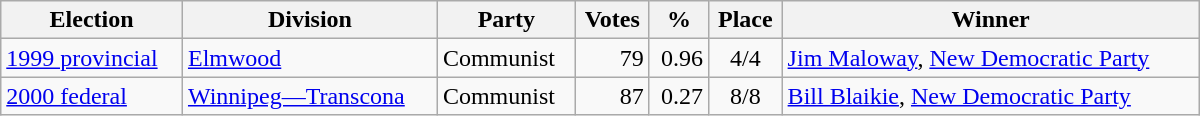<table class="wikitable" width="800">
<tr>
<th align="left">Election</th>
<th align="left">Division</th>
<th align="left">Party</th>
<th align="right">Votes</th>
<th align="right">%</th>
<th align="center">Place</th>
<th align="center">Winner</th>
</tr>
<tr>
<td align="left"><a href='#'>1999 provincial</a></td>
<td align="left"><a href='#'>Elmwood</a></td>
<td align="left">Communist</td>
<td align="right">79</td>
<td align="right">0.96</td>
<td align="center">4/4</td>
<td align="left"><a href='#'>Jim Maloway</a>, <a href='#'>New Democratic Party</a></td>
</tr>
<tr>
<td align="left"><a href='#'>2000 federal</a></td>
<td align="left"><a href='#'>Winnipeg—Transcona</a></td>
<td align="left">Communist</td>
<td align="right">87</td>
<td align="right">0.27</td>
<td align="center">8/8</td>
<td align="left"><a href='#'>Bill Blaikie</a>, <a href='#'>New Democratic Party</a></td>
</tr>
</table>
